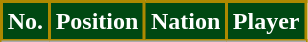<table class="wikitable sortable">
<tr>
<th style="background:#004812; color:#FFFFFF; border:2px solid #AD8900;;" scope="col">No.</th>
<th style="background:#004812; color:#FFFFFF; border:2px solid #AD8900;;" scope="col">Position</th>
<th style="background:#004812; color:#FFFFFF; border:2px solid #AD8900;;" scope="col">Nation</th>
<th style="background:#004812; color:#FFFFFF; border:2px solid #AD8900;;" scope="col">Player</th>
</tr>
<tr>
</tr>
</table>
